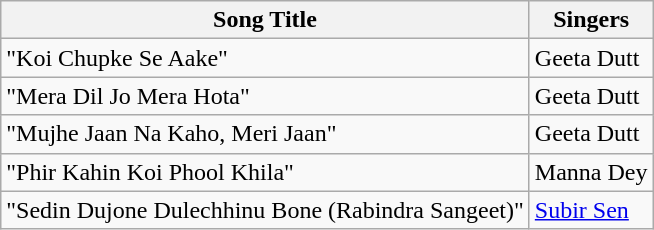<table class="wikitable">
<tr>
<th>Song Title</th>
<th>Singers</th>
</tr>
<tr>
<td>"Koi Chupke Se Aake"</td>
<td>Geeta Dutt</td>
</tr>
<tr>
<td>"Mera Dil Jo Mera Hota"</td>
<td>Geeta Dutt</td>
</tr>
<tr>
<td>"Mujhe Jaan Na Kaho, Meri Jaan"</td>
<td>Geeta Dutt</td>
</tr>
<tr>
<td>"Phir Kahin Koi Phool Khila"</td>
<td>Manna Dey</td>
</tr>
<tr>
<td>"Sedin Dujone Dulechhinu Bone (Rabindra Sangeet)"</td>
<td><a href='#'>Subir Sen</a></td>
</tr>
</table>
